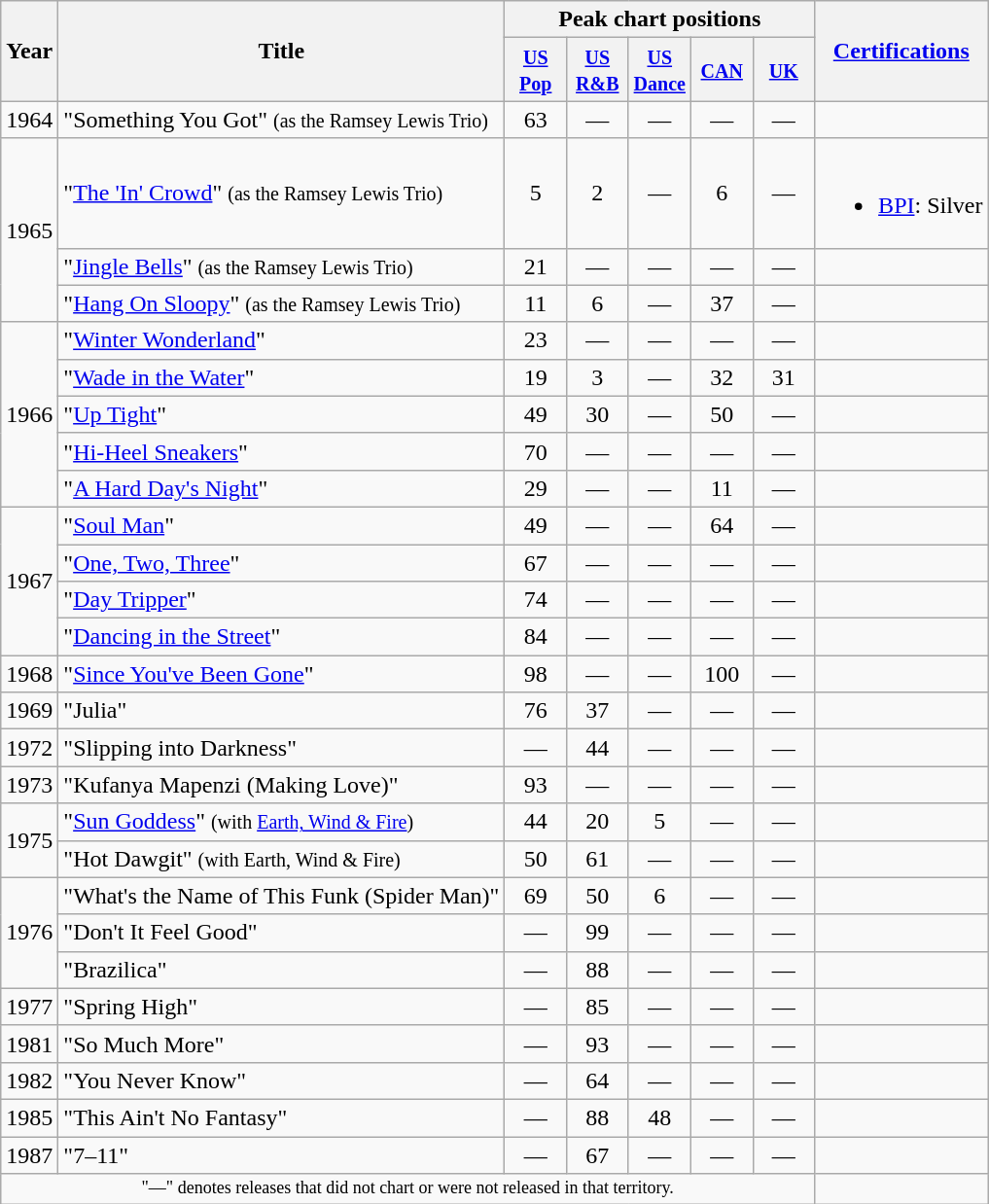<table class="wikitable">
<tr>
<th scope="col" rowspan="2">Year</th>
<th scope="col" rowspan="2">Title</th>
<th scope="col" colspan="5">Peak chart positions</th>
<th scope="col" rowspan="2"><a href='#'>Certifications</a></th>
</tr>
<tr>
<th style="width:35px;"><small><a href='#'>US Pop</a></small><br></th>
<th style="width:35px;"><small><a href='#'>US R&B</a></small><br></th>
<th style="width:35px;"><small><a href='#'>US Dance</a></small><br></th>
<th style="width:35px;"><small><a href='#'>CAN</a></small></th>
<th style="width:35px;"><small><a href='#'>UK</a></small><br></th>
</tr>
<tr>
<td>1964</td>
<td>"Something You Got" <small>(as the Ramsey Lewis Trio)</small></td>
<td align=center>63</td>
<td align=center>―</td>
<td align=center>―</td>
<td align=center>―</td>
<td align=center>―</td>
<td></td>
</tr>
<tr>
<td rowspan="3">1965</td>
<td>"<a href='#'>The 'In' Crowd</a>" <small>(as the Ramsey Lewis Trio)</small></td>
<td align=center>5</td>
<td align=center>2</td>
<td align=center>―</td>
<td align=center>6</td>
<td align=center>―</td>
<td><br><ul><li><a href='#'>BPI</a>: Silver</li></ul></td>
</tr>
<tr>
<td>"<a href='#'>Jingle Bells</a>" <small>(as the Ramsey Lewis Trio)</small></td>
<td align=center>21</td>
<td align=center>―</td>
<td align=center>―</td>
<td align=center>―</td>
<td align=center>―</td>
<td></td>
</tr>
<tr>
<td>"<a href='#'>Hang On Sloopy</a>" <small>(as the Ramsey Lewis Trio)</small></td>
<td align=center>11</td>
<td align=center>6</td>
<td align=center>―</td>
<td align=center>37</td>
<td align=center>―</td>
<td></td>
</tr>
<tr>
<td rowspan="5">1966</td>
<td>"<a href='#'>Winter Wonderland</a>"</td>
<td align=center>23</td>
<td align=center>―</td>
<td align=center>―</td>
<td align=center>―</td>
<td align=center>―</td>
<td></td>
</tr>
<tr>
<td>"<a href='#'>Wade in the Water</a>"</td>
<td align=center>19</td>
<td align=center>3</td>
<td align=center>―</td>
<td align=center>32</td>
<td align=center>31</td>
<td></td>
</tr>
<tr>
<td>"<a href='#'>Up Tight</a>"</td>
<td align=center>49</td>
<td align=center>30</td>
<td align=center>―</td>
<td align=center>50</td>
<td align=center>―</td>
<td></td>
</tr>
<tr>
<td>"<a href='#'>Hi-Heel Sneakers</a>"</td>
<td align=center>70</td>
<td align=center>―</td>
<td align=center>―</td>
<td align=center>―</td>
<td align=center>―</td>
<td></td>
</tr>
<tr>
<td>"<a href='#'>A Hard Day's Night</a>"</td>
<td align=center>29</td>
<td align=center>―</td>
<td align=center>―</td>
<td align=center>11</td>
<td align=center>―</td>
<td></td>
</tr>
<tr>
<td rowspan="4">1967</td>
<td>"<a href='#'>Soul Man</a>"</td>
<td align=center>49</td>
<td align=center>―</td>
<td align=center>―</td>
<td align=center>64</td>
<td align=center>―</td>
<td></td>
</tr>
<tr>
<td>"<a href='#'>One, Two, Three</a>"</td>
<td align=center>67</td>
<td align=center>―</td>
<td align=center>―</td>
<td align=center>―</td>
<td align=center>―</td>
<td></td>
</tr>
<tr>
<td>"<a href='#'>Day Tripper</a>"</td>
<td align=center>74</td>
<td align=center>―</td>
<td align=center>―</td>
<td align=center>―</td>
<td align=center>―</td>
<td></td>
</tr>
<tr>
<td>"<a href='#'>Dancing in the Street</a>"</td>
<td align=center>84</td>
<td align=center>―</td>
<td align=center>―</td>
<td align=center>―</td>
<td align=center>―</td>
<td></td>
</tr>
<tr>
<td>1968</td>
<td>"<a href='#'>Since You've Been Gone</a>"</td>
<td align=center>98</td>
<td align=center>―</td>
<td align=center>―</td>
<td align=center>100</td>
<td align=center>―</td>
<td></td>
</tr>
<tr>
<td>1969</td>
<td>"Julia"</td>
<td align=center>76</td>
<td align=center>37</td>
<td align=center>―</td>
<td align=center>―</td>
<td align=center>―</td>
<td></td>
</tr>
<tr>
<td>1972</td>
<td>"Slipping into Darkness"</td>
<td align=center>―</td>
<td align=center>44</td>
<td align=center>―</td>
<td align=center>―</td>
<td align=center>―</td>
<td></td>
</tr>
<tr>
<td>1973</td>
<td>"Kufanya Mapenzi (Making Love)"</td>
<td align=center>93</td>
<td align=center>―</td>
<td align=center>―</td>
<td align=center>―</td>
<td align=center>―</td>
<td></td>
</tr>
<tr>
<td rowspan="2">1975</td>
<td>"<a href='#'>Sun Goddess</a>" <small>(with <a href='#'>Earth, Wind & Fire</a>)</small></td>
<td align=center>44</td>
<td align=center>20</td>
<td align=center>5</td>
<td align=center>―</td>
<td align=center>―</td>
<td></td>
</tr>
<tr>
<td>"Hot Dawgit" <small>(with Earth, Wind & Fire)</small></td>
<td align=center>50</td>
<td align=center>61</td>
<td align=center>―</td>
<td align=center>―</td>
<td align=center>―</td>
<td></td>
</tr>
<tr>
<td rowspan="3">1976</td>
<td>"What's the Name of This Funk (Spider Man)"</td>
<td align=center>69</td>
<td align=center>50</td>
<td align=center>6</td>
<td align=center>―</td>
<td align=center>―</td>
<td></td>
</tr>
<tr>
<td>"Don't It Feel Good"</td>
<td align=center>—</td>
<td align=center>99</td>
<td align=center>―</td>
<td align=center>―</td>
<td align=center>―</td>
<td></td>
</tr>
<tr>
<td>"Brazilica"</td>
<td align=center>—</td>
<td align=center>88</td>
<td align=center>―</td>
<td align=center>―</td>
<td align=center>―</td>
<td></td>
</tr>
<tr>
<td>1977</td>
<td>"Spring High"</td>
<td align=center>—</td>
<td align=center>85</td>
<td align=center>―</td>
<td align=center>―</td>
<td align=center>―</td>
<td></td>
</tr>
<tr>
<td>1981</td>
<td>"So Much More"</td>
<td align=center>—</td>
<td align=center>93</td>
<td align=center>―</td>
<td align=center>―</td>
<td align=center>―</td>
<td></td>
</tr>
<tr>
<td>1982</td>
<td>"You Never Know"</td>
<td align=center>—</td>
<td align=center>64</td>
<td align=center>―</td>
<td align=center>―</td>
<td align=center>―</td>
<td></td>
</tr>
<tr>
<td>1985</td>
<td>"This Ain't No Fantasy"</td>
<td align=center>—</td>
<td align=center>88</td>
<td align=center>48</td>
<td align=center>―</td>
<td align=center>―</td>
<td></td>
</tr>
<tr>
<td>1987</td>
<td>"7–11"</td>
<td align=center>—</td>
<td align=center>67</td>
<td align=center>―</td>
<td align=center>―</td>
<td align=center>―</td>
<td></td>
</tr>
<tr>
<td colspan="7" style="text-align:center; font-size:9pt;">"—" denotes releases that did not chart or were not released in that territory.</td>
</tr>
</table>
